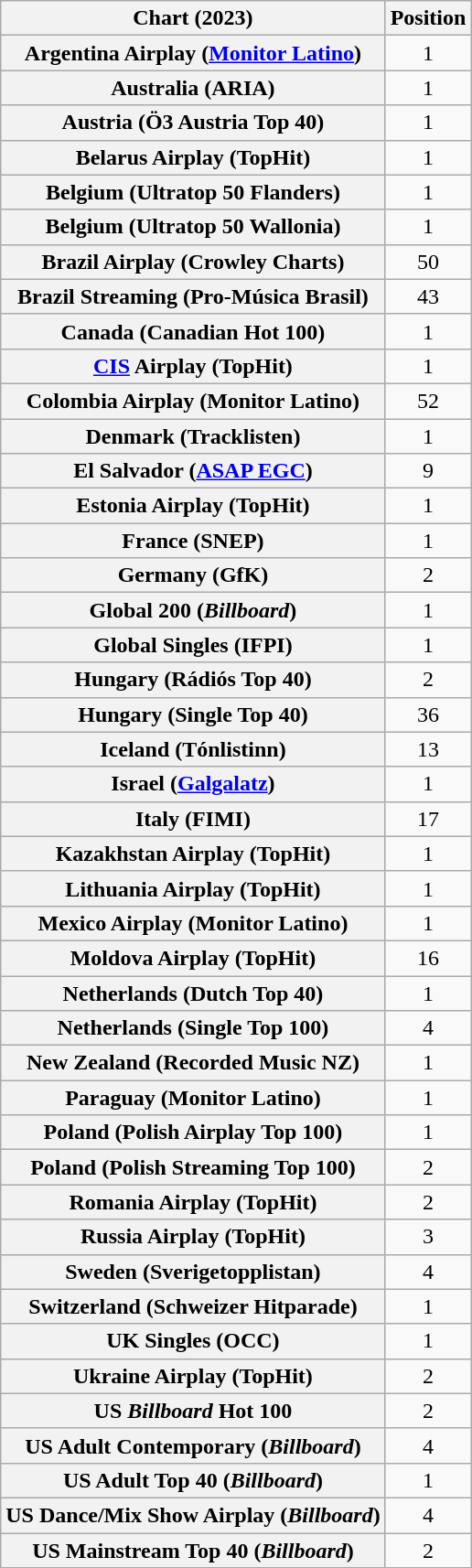<table class="wikitable sortable plainrowheaders" style="text-align:center">
<tr>
<th scope="col">Chart (2023)</th>
<th scope="col">Position</th>
</tr>
<tr>
<th scope="row">Argentina Airplay (<a href='#'>Monitor Latino</a>)</th>
<td>1</td>
</tr>
<tr>
<th scope="row">Australia (ARIA)</th>
<td>1</td>
</tr>
<tr>
<th scope="row">Austria (Ö3 Austria Top 40)</th>
<td>1</td>
</tr>
<tr>
<th scope="row">Belarus Airplay (TopHit)</th>
<td>1</td>
</tr>
<tr>
<th scope="row">Belgium (Ultratop 50 Flanders)</th>
<td>1</td>
</tr>
<tr>
<th scope="row">Belgium (Ultratop 50 Wallonia)</th>
<td>1</td>
</tr>
<tr>
<th scope="row">Brazil Airplay (Crowley Charts)</th>
<td>50</td>
</tr>
<tr>
<th scope="row">Brazil Streaming (Pro-Música Brasil)</th>
<td>43</td>
</tr>
<tr>
<th scope="row">Canada (Canadian Hot 100)</th>
<td>1</td>
</tr>
<tr>
<th scope="row"><a href='#'>CIS</a> Airplay (TopHit)</th>
<td>1</td>
</tr>
<tr>
<th scope="row">Colombia Airplay (Monitor Latino)</th>
<td>52</td>
</tr>
<tr>
<th scope="row">Denmark (Tracklisten)</th>
<td>1</td>
</tr>
<tr>
<th scope="row">El Salvador (<a href='#'>ASAP EGC</a>)</th>
<td>9</td>
</tr>
<tr>
<th scope="row">Estonia Airplay (TopHit)</th>
<td>1</td>
</tr>
<tr>
<th scope="row">France (SNEP)</th>
<td>1</td>
</tr>
<tr>
<th scope="row">Germany (GfK)</th>
<td>2</td>
</tr>
<tr>
<th scope="row">Global 200 (<em>Billboard</em>)</th>
<td>1</td>
</tr>
<tr>
<th scope="row">Global Singles (IFPI)</th>
<td>1</td>
</tr>
<tr>
<th scope="row">Hungary (Rádiós Top 40)</th>
<td>2</td>
</tr>
<tr>
<th scope="row">Hungary (Single Top 40)</th>
<td>36</td>
</tr>
<tr>
<th scope="row">Iceland (Tónlistinn)</th>
<td>13</td>
</tr>
<tr>
<th scope="row">Israel (<a href='#'>Galgalatz</a>)</th>
<td>1</td>
</tr>
<tr>
<th scope="row">Italy (FIMI)</th>
<td>17</td>
</tr>
<tr>
<th scope="row">Kazakhstan Airplay (TopHit)</th>
<td>1</td>
</tr>
<tr>
<th scope="row">Lithuania Airplay (TopHit)</th>
<td>1</td>
</tr>
<tr>
<th scope="row">Mexico Airplay (Monitor Latino)</th>
<td>1</td>
</tr>
<tr>
<th scope="row">Moldova Airplay (TopHit)</th>
<td>16</td>
</tr>
<tr>
<th scope="row">Netherlands (Dutch Top 40)</th>
<td>1</td>
</tr>
<tr>
<th scope="row">Netherlands (Single Top 100)</th>
<td>4</td>
</tr>
<tr>
<th scope="row">New Zealand (Recorded Music NZ)</th>
<td>1</td>
</tr>
<tr>
<th scope="row">Paraguay (Monitor Latino)</th>
<td>1</td>
</tr>
<tr>
<th scope="row">Poland (Polish Airplay Top 100)</th>
<td>1</td>
</tr>
<tr>
<th scope="row">Poland (Polish Streaming Top 100)</th>
<td>2</td>
</tr>
<tr>
<th scope="row">Romania Airplay (TopHit)</th>
<td>2</td>
</tr>
<tr>
<th scope="row">Russia Airplay (TopHit)</th>
<td>3</td>
</tr>
<tr>
<th scope="row">Sweden (Sverigetopplistan)</th>
<td>4</td>
</tr>
<tr>
<th scope="row">Switzerland (Schweizer Hitparade)</th>
<td>1</td>
</tr>
<tr>
<th scope="row">UK Singles (OCC)</th>
<td>1</td>
</tr>
<tr>
<th scope="row">Ukraine Airplay (TopHit)</th>
<td>2</td>
</tr>
<tr>
<th scope="row">US <em>Billboard</em> Hot 100</th>
<td>2</td>
</tr>
<tr>
<th scope="row">US Adult Contemporary (<em>Billboard</em>)</th>
<td>4</td>
</tr>
<tr>
<th scope="row">US Adult Top 40 (<em>Billboard</em>)</th>
<td>1</td>
</tr>
<tr>
<th scope="row">US Dance/Mix Show Airplay (<em>Billboard</em>)</th>
<td>4</td>
</tr>
<tr>
<th scope="row">US Mainstream Top 40 (<em>Billboard</em>)</th>
<td>2</td>
</tr>
</table>
